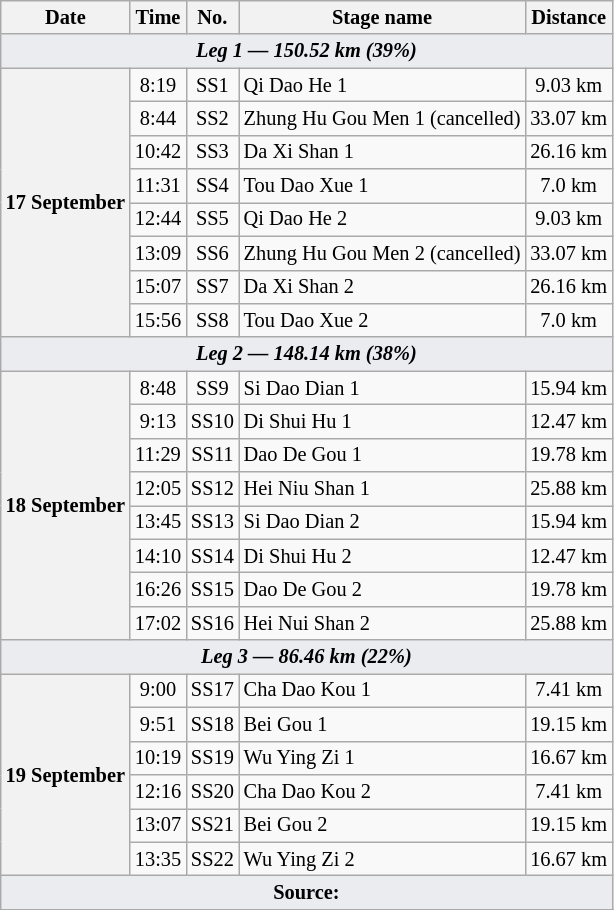<table class="wikitable" style="font-size: 85%;">
<tr>
<th>Date</th>
<th>Time</th>
<th>No.</th>
<th>Stage name</th>
<th>Distance</th>
</tr>
<tr>
<td style="background-color:#EAECF0; text-align:center" colspan="5"><strong><em>Leg 1 — 150.52 km (39%)</em></strong></td>
</tr>
<tr>
<th rowspan="8">17 September</th>
<td align="center">8:19</td>
<td align="center">SS1</td>
<td>Qi Dao He 1</td>
<td align="center">9.03 km</td>
</tr>
<tr>
<td align="center">8:44</td>
<td align="center">SS2</td>
<td>Zhung Hu Gou Men 1 (cancelled)</td>
<td align="center">33.07 km</td>
</tr>
<tr>
<td align="center">10:42</td>
<td align="center">SS3</td>
<td>Da Xi Shan 1</td>
<td align="center">26.16 km</td>
</tr>
<tr>
<td align="center">11:31</td>
<td align="center">SS4</td>
<td>Tou Dao Xue 1</td>
<td align="center">7.0 km</td>
</tr>
<tr>
<td align="center">12:44</td>
<td align="center">SS5</td>
<td>Qi Dao He 2</td>
<td align="center">9.03 km</td>
</tr>
<tr>
<td align="center">13:09</td>
<td align="center">SS6</td>
<td>Zhung Hu Gou Men 2 (cancelled)</td>
<td align="center">33.07 km</td>
</tr>
<tr>
<td align="center">15:07</td>
<td align="center">SS7</td>
<td>Da Xi Shan 2</td>
<td align="center">26.16 km</td>
</tr>
<tr>
<td align="center">15:56</td>
<td align="center">SS8</td>
<td>Tou Dao Xue 2</td>
<td align="center">7.0 km</td>
</tr>
<tr>
<td style="background-color:#EAECF0; text-align:center" colspan="5"><strong><em>Leg 2 — 148.14 km (38%)</em></strong></td>
</tr>
<tr>
<th rowspan="8">18 September</th>
<td align="center">8:48</td>
<td align="center">SS9</td>
<td>Si Dao Dian 1</td>
<td align="center">15.94 km</td>
</tr>
<tr>
<td align="center">9:13</td>
<td align="center">SS10</td>
<td>Di Shui Hu 1</td>
<td align="center">12.47 km</td>
</tr>
<tr>
<td align="center">11:29</td>
<td align="center">SS11</td>
<td>Dao De Gou 1</td>
<td align="center">19.78 km</td>
</tr>
<tr>
<td align="center">12:05</td>
<td align="center">SS12</td>
<td>Hei Niu Shan 1</td>
<td align="center">25.88 km</td>
</tr>
<tr>
<td align="center">13:45</td>
<td align="center">SS13</td>
<td>Si Dao Dian 2</td>
<td align="center">15.94 km</td>
</tr>
<tr>
<td align="center">14:10</td>
<td align="center">SS14</td>
<td>Di Shui Hu 2</td>
<td align="center">12.47 km</td>
</tr>
<tr>
<td align="center">16:26</td>
<td align="center">SS15</td>
<td>Dao De Gou 2</td>
<td align="center">19.78 km</td>
</tr>
<tr>
<td align="center">17:02</td>
<td align="center">SS16</td>
<td>Hei Nui Shan 2</td>
<td align="center">25.88 km</td>
</tr>
<tr>
<td style="background-color:#EAECF0; text-align:center" colspan="5"><strong><em>Leg 3 — 86.46 km (22%)</em></strong></td>
</tr>
<tr>
<th rowspan="6">19 September</th>
<td align="center">9:00</td>
<td align="center">SS17</td>
<td>Cha Dao Kou 1</td>
<td align="center">7.41 km</td>
</tr>
<tr>
<td align="center">9:51</td>
<td align="center">SS18</td>
<td>Bei Gou 1</td>
<td align="center">19.15 km</td>
</tr>
<tr>
<td align="center">10:19</td>
<td align="center">SS19</td>
<td>Wu Ying Zi 1</td>
<td align="center">16.67 km</td>
</tr>
<tr>
<td align="center">12:16</td>
<td align="center">SS20</td>
<td>Cha Dao Kou 2</td>
<td align="center">7.41 km</td>
</tr>
<tr>
<td align="center">13:07</td>
<td align="center">SS21</td>
<td>Bei Gou 2</td>
<td align="center">19.15 km</td>
</tr>
<tr>
<td align="center">13:35</td>
<td align="center">SS22</td>
<td>Wu Ying Zi 2</td>
<td align="center">16.67 km</td>
</tr>
<tr>
<td style="background-color:#EAECF0; text-align:center" colspan="5"><strong>Source:</strong></td>
</tr>
<tr>
</tr>
</table>
